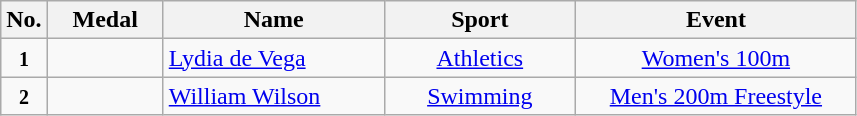<table class="wikitable" style="font-size:100%; text-align:center;">
<tr>
<th width="10">No.</th>
<th width="70">Medal</th>
<th width="140">Name</th>
<th width="120">Sport</th>
<th width="180">Event</th>
</tr>
<tr>
<td><small><strong>1</strong></small></td>
<td></td>
<td align=left><a href='#'>Lydia de Vega</a></td>
<td> <a href='#'>Athletics</a></td>
<td><a href='#'>Women's 100m</a></td>
</tr>
<tr>
<td><small><strong>2</strong></small></td>
<td></td>
<td align=left><a href='#'>William Wilson</a></td>
<td> <a href='#'>Swimming</a></td>
<td><a href='#'>Men's 200m Freestyle</a></td>
</tr>
</table>
